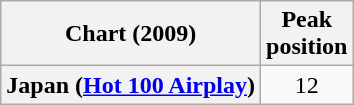<table class="wikitable plainrowheaders" style="text-align:center">
<tr>
<th scope="col">Chart (2009)</th>
<th scope="col">Peak<br>position</th>
</tr>
<tr>
<th scope="row">Japan (<a href='#'>Hot 100 Airplay</a>)</th>
<td>12</td>
</tr>
</table>
